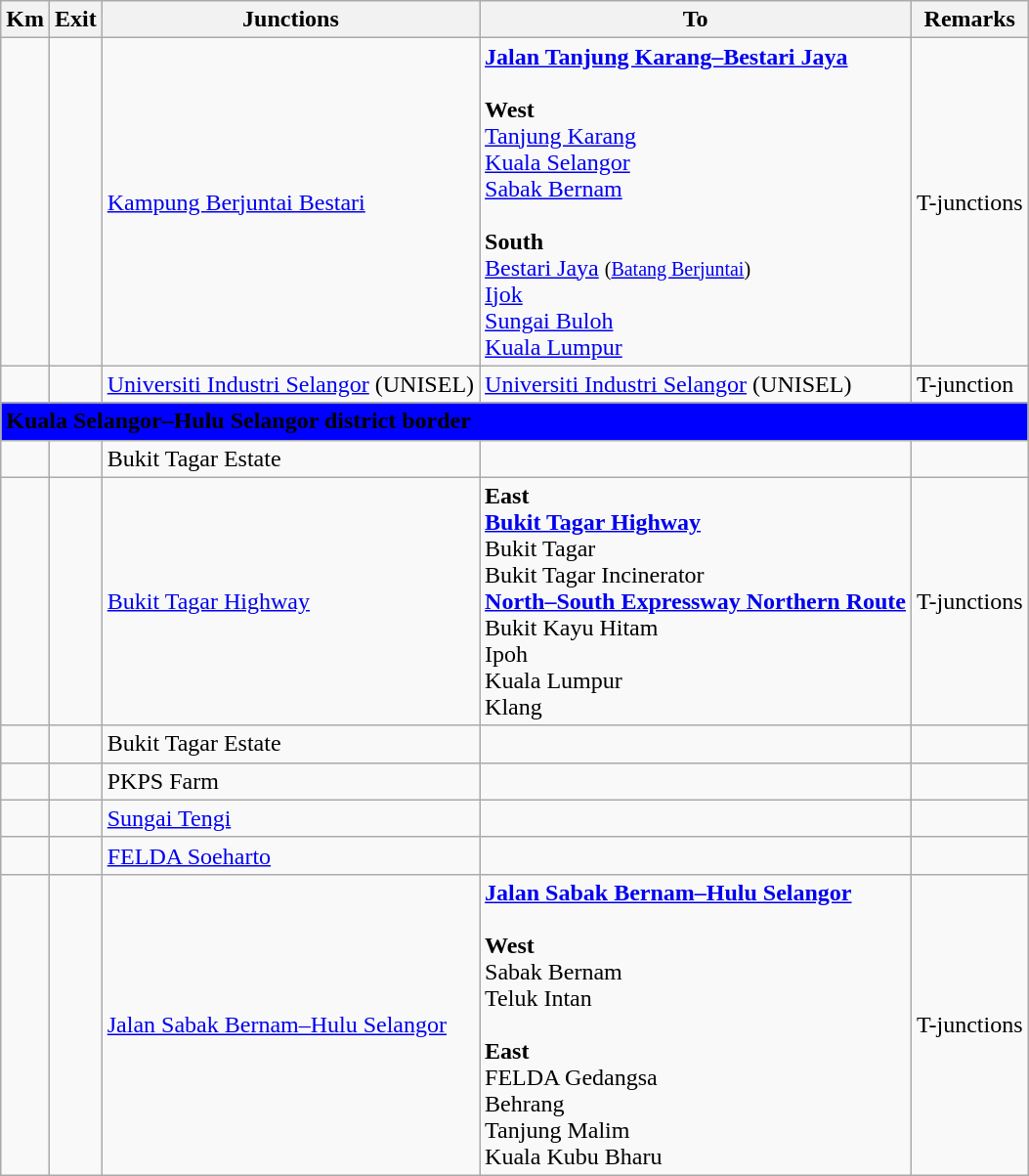<table class="wikitable">
<tr>
<th>Km</th>
<th>Exit</th>
<th>Junctions</th>
<th>To</th>
<th>Remarks</th>
</tr>
<tr>
<td></td>
<td></td>
<td><a href='#'>Kampung Berjuntai Bestari</a></td>
<td> <strong><a href='#'>Jalan Tanjung Karang–Bestari Jaya</a></strong><br><br><strong>West</strong><br><a href='#'>Tanjung Karang</a><br><a href='#'>Kuala Selangor</a><br><a href='#'>Sabak Bernam</a><br><br><strong>South</strong><br><a href='#'>Bestari Jaya</a> <small>(<a href='#'>Batang Berjuntai</a>)</small><br><a href='#'>Ijok</a><br><a href='#'>Sungai Buloh</a><br><a href='#'>Kuala Lumpur</a></td>
<td>T-junctions</td>
</tr>
<tr>
<td></td>
<td></td>
<td><a href='#'>Universiti Industri Selangor</a> (UNISEL)</td>
<td><a href='#'>Universiti Industri Selangor</a> (UNISEL)</td>
<td>T-junction</td>
</tr>
<tr>
<td style="width:600px" colspan="6" style="text-align:center" bgcolor="blue"><strong><span>Kuala Selangor–Hulu Selangor district border</span></strong></td>
</tr>
<tr>
<td></td>
<td></td>
<td>Bukit Tagar Estate</td>
<td></td>
<td></td>
</tr>
<tr>
<td></td>
<td></td>
<td><a href='#'>Bukit Tagar Highway</a></td>
<td><strong>East</strong><br> <strong><a href='#'>Bukit Tagar Highway</a></strong><br> Bukit Tagar<br> Bukit Tagar Incinerator<br>  <strong><a href='#'>North–South Expressway Northern Route</a></strong><br>Bukit Kayu Hitam<br>Ipoh<br>Kuala Lumpur<br>Klang</td>
<td>T-junctions</td>
</tr>
<tr>
<td></td>
<td></td>
<td>Bukit Tagar Estate</td>
<td></td>
<td></td>
</tr>
<tr>
<td></td>
<td></td>
<td> PKPS Farm</td>
<td>   </td>
<td></td>
</tr>
<tr>
<td></td>
<td></td>
<td><a href='#'>Sungai Tengi</a></td>
<td></td>
<td></td>
</tr>
<tr>
<td></td>
<td></td>
<td><a href='#'>FELDA Soeharto</a></td>
<td></td>
<td></td>
</tr>
<tr>
<td></td>
<td></td>
<td><a href='#'>Jalan Sabak Bernam–Hulu Selangor</a></td>
<td> <strong><a href='#'>Jalan Sabak Bernam–Hulu Selangor</a></strong><br><br><strong>West</strong><br>Sabak Bernam<br>Teluk Intan<br><br><strong>East</strong><br>FELDA Gedangsa<br>Behrang<br>Tanjung Malim<br>Kuala Kubu Bharu</td>
<td>T-junctions</td>
</tr>
</table>
